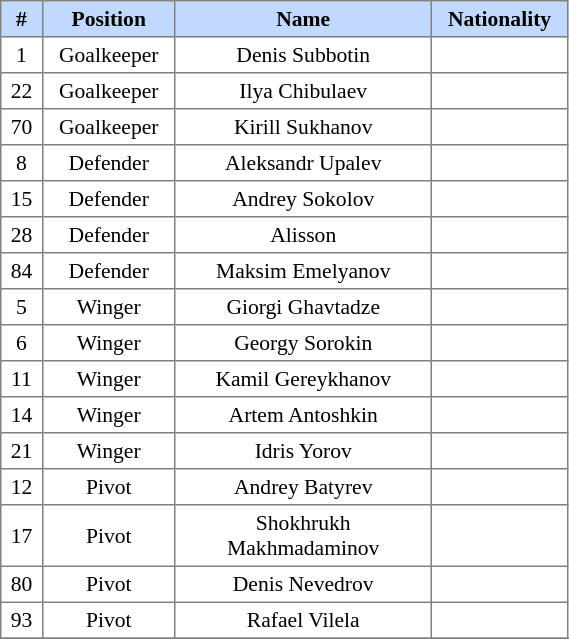<table border=1 style="border-collapse:collapse; font-size:90%;" cellpadding=3 cellspacing=0 width=30%>
<tr bgcolor=#C1D8FF>
<th width=2%>#</th>
<th width=5%>Position</th>
<th width=20%>Name</th>
<th width=5%>Nationality</th>
</tr>
<tr align=center>
<td>1</td>
<td>Goalkeeper</td>
<td>Denis Subbotin</td>
<td></td>
</tr>
<tr align=center>
<td>22</td>
<td>Goalkeeper</td>
<td>Ilya Chibulaev</td>
<td></td>
</tr>
<tr align=center>
<td>70</td>
<td>Goalkeeper</td>
<td>Kirill Sukhanov</td>
<td></td>
</tr>
<tr align=center>
<td>8</td>
<td>Defender</td>
<td>Aleksandr Upalev</td>
<td></td>
</tr>
<tr align=center>
<td>15</td>
<td>Defender</td>
<td>Andrey Sokolov</td>
<td></td>
</tr>
<tr align=center>
<td>28</td>
<td>Defender</td>
<td>Alisson</td>
<td></td>
</tr>
<tr align=center>
<td>84</td>
<td>Defender</td>
<td>Maksim Emelyanov</td>
<td></td>
</tr>
<tr align=center>
<td>5</td>
<td>Winger</td>
<td>Giorgi Ghavtadze</td>
<td></td>
</tr>
<tr align=center>
<td>6</td>
<td>Winger</td>
<td>Georgy Sorokin</td>
<td></td>
</tr>
<tr align=center>
<td>11</td>
<td>Winger</td>
<td>Kamil Gereykhanov</td>
<td></td>
</tr>
<tr align=center>
<td>14</td>
<td>Winger</td>
<td>Artem Antoshkin</td>
<td></td>
</tr>
<tr align=center>
<td>21</td>
<td>Winger</td>
<td>Idris Yorov</td>
<td></td>
</tr>
<tr align=center>
<td>12</td>
<td>Pivot</td>
<td>Andrey Batyrev</td>
<td></td>
</tr>
<tr align=center>
<td>17</td>
<td>Pivot</td>
<td>Shokhrukh Makhmadaminov</td>
<td></td>
</tr>
<tr align=center>
<td>80</td>
<td>Pivot</td>
<td>Denis Nevedrov</td>
<td></td>
</tr>
<tr align=center>
<td>93</td>
<td>Pivot</td>
<td>Rafael Vilela</td>
<td></td>
</tr>
<tr align=center>
</tr>
</table>
